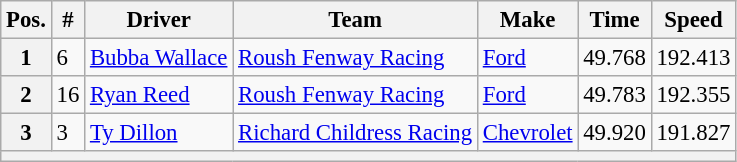<table class="wikitable" style="font-size:95%">
<tr>
<th>Pos.</th>
<th>#</th>
<th>Driver</th>
<th>Team</th>
<th>Make</th>
<th>Time</th>
<th>Speed</th>
</tr>
<tr>
<th>1</th>
<td>6</td>
<td><a href='#'>Bubba Wallace</a></td>
<td><a href='#'>Roush Fenway Racing</a></td>
<td><a href='#'>Ford</a></td>
<td>49.768</td>
<td>192.413</td>
</tr>
<tr>
<th>2</th>
<td>16</td>
<td><a href='#'>Ryan Reed</a></td>
<td><a href='#'>Roush Fenway Racing</a></td>
<td><a href='#'>Ford</a></td>
<td>49.783</td>
<td>192.355</td>
</tr>
<tr>
<th>3</th>
<td>3</td>
<td><a href='#'>Ty Dillon</a></td>
<td><a href='#'>Richard Childress Racing</a></td>
<td><a href='#'>Chevrolet</a></td>
<td>49.920</td>
<td>191.827</td>
</tr>
<tr>
<th colspan="7"></th>
</tr>
</table>
